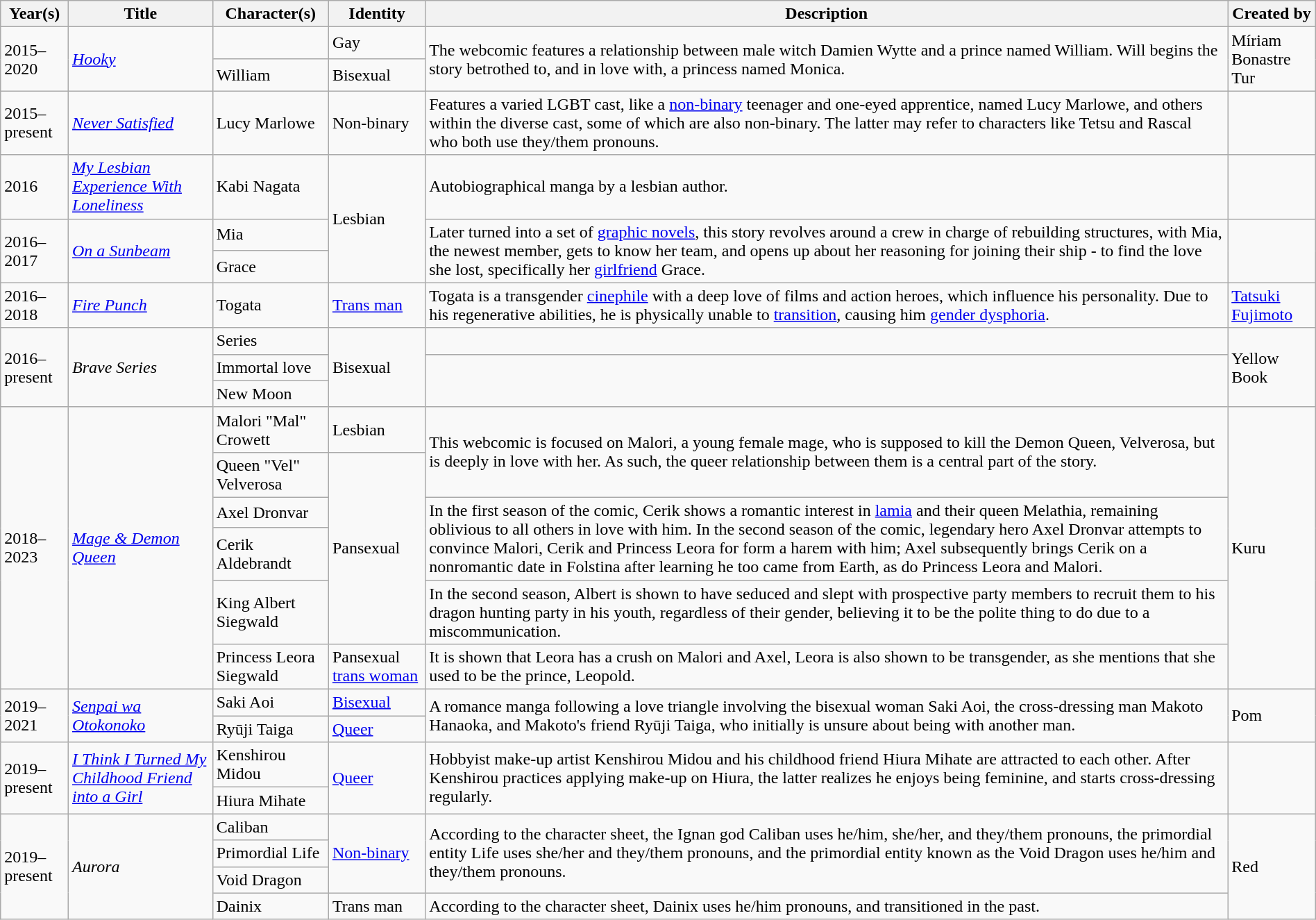<table class="wikitable sortable" width="100%" |->
<tr>
<th scope="col">Year(s)</th>
<th scope="col">Title</th>
<th scope="col">Character(s)</th>
<th scope="col">Identity</th>
<th scope="col" class="unsortable">Description</th>
<th scope="col">Created by</th>
</tr>
<tr>
<td rowspan="2">2015–2020</td>
<td rowspan="2"><em><a href='#'>Hooky</a></em></td>
<td></td>
<td>Gay</td>
<td rowspan="2">The webcomic features a relationship between male witch Damien Wytte and a prince named William. Will begins the story betrothed to, and in love with, a princess named Monica.</td>
<td rowspan="2">Míriam Bonastre Tur</td>
</tr>
<tr>
<td>William</td>
<td>Bisexual</td>
</tr>
<tr>
<td>2015–present</td>
<td><em><a href='#'>Never Satisfied</a></em></td>
<td>Lucy Marlowe</td>
<td>Non-binary</td>
<td>Features a varied LGBT cast, like a <a href='#'>non-binary</a> teenager and one-eyed apprentice, named Lucy Marlowe, and others within the diverse cast, some of which are also non-binary. The latter may refer to characters like Tetsu and Rascal who both use they/them pronouns.</td>
<td></td>
</tr>
<tr>
<td>2016</td>
<td scope="row"><em><a href='#'>My Lesbian Experience With Loneliness</a></em></td>
<td>Kabi Nagata</td>
<td rowspan="3">Lesbian</td>
<td>Autobiographical manga by a lesbian author.</td>
<td></td>
</tr>
<tr>
<td rowspan="2">2016–2017</td>
<td rowspan="2"><em><a href='#'>On a Sunbeam</a></em></td>
<td>Mia</td>
<td rowspan="2">Later turned into a set of <a href='#'>graphic novels</a>, this story revolves around a crew in charge of rebuilding structures, with Mia, the newest member, gets to know her team, and opens up about her reasoning for joining their ship - to find the love she lost, specifically her <a href='#'>girlfriend</a> Grace.</td>
<td rowspan="2"></td>
</tr>
<tr>
<td>Grace</td>
</tr>
<tr>
<td>2016–2018</td>
<td><em><a href='#'>Fire Punch</a></em></td>
<td>Togata</td>
<td><a href='#'>Trans man</a></td>
<td>Togata is a transgender <a href='#'>cinephile</a> with a deep love of films and action heroes, which influence his personality. Due to his regenerative abilities, he is physically unable to <a href='#'>transition</a>, causing him <a href='#'>gender dysphoria</a>.</td>
<td><a href='#'>Tatsuki Fujimoto</a></td>
</tr>
<tr>
<td rowspan="3">2016–present</td>
<td rowspan="3"><em>Brave Series</em></td>
<td>Series</td>
<td rowspan="3">Bisexual</td>
<td></td>
<td rowspan="3">Yellow Book</td>
</tr>
<tr>
<td>Immortal love</td>
<td rowspan="2"></td>
</tr>
<tr>
<td>New Moon</td>
</tr>
<tr>
<td rowspan="6">2018–2023</td>
<td rowspan="6"><em><a href='#'>Mage & Demon Queen</a></em></td>
<td>Malori "Mal" Crowett</td>
<td>Lesbian</td>
<td rowspan="2">This webcomic is focused on Malori, a young female mage, who is supposed to kill the Demon Queen, Velverosa, but is deeply in love with her. As such, the queer relationship between them is a central part of the story.</td>
<td rowspan="6">Kuru</td>
</tr>
<tr>
<td>Queen "Vel" Velverosa</td>
<td rowspan="4">Pansexual</td>
</tr>
<tr>
<td>Axel Dronvar</td>
<td rowspan="2">In the first season of the comic, Cerik shows a romantic interest in <a href='#'>lamia</a> and their queen Melathia, remaining oblivious to all others in love with him. In the second season of the comic, legendary hero Axel Dronvar attempts to convince Malori, Cerik and Princess Leora for form a harem with him; Axel subsequently brings Cerik on a nonromantic date in Folstina after learning he too came from Earth, as do Princess Leora and Malori.</td>
</tr>
<tr>
<td>Cerik Aldebrandt</td>
</tr>
<tr>
<td>King Albert Siegwald</td>
<td>In the second season, Albert is shown to have seduced and slept with prospective party members to recruit them to his dragon hunting party in his youth, regardless of their gender, believing it to be the polite thing to do due to a miscommunication.</td>
</tr>
<tr>
<td>Princess Leora Siegwald</td>
<td>Pansexual <a href='#'>trans woman</a></td>
<td>It is shown that Leora has a crush on Malori and Axel, Leora is also shown to be transgender, as she mentions that she used to be the prince, Leopold.</td>
</tr>
<tr>
<td rowspan="2">2019–2021</td>
<td rowspan="2"><em><a href='#'>Senpai wa Otokonoko</a></em></td>
<td>Saki Aoi</td>
<td><a href='#'>Bisexual</a></td>
<td rowspan="2">A romance manga following a love triangle involving the bisexual woman Saki Aoi, the cross-dressing man Makoto Hanaoka, and Makoto's friend Ryūji Taiga, who initially is unsure about being with another man.</td>
<td rowspan="2">Pom</td>
</tr>
<tr>
<td>Ryūji Taiga</td>
<td><a href='#'>Queer</a></td>
</tr>
<tr>
<td rowspan="2">2019–present</td>
<td rowspan="2"><em><a href='#'>I Think I Turned My Childhood Friend into a Girl</a></em></td>
<td>Kenshirou Midou</td>
<td rowspan="2"><a href='#'>Queer</a></td>
<td rowspan="2">Hobbyist make-up artist Kenshirou Midou and his childhood friend Hiura Mihate are attracted to each other. After Kenshirou practices applying make-up on Hiura, the latter realizes he enjoys being feminine, and starts cross-dressing regularly.</td>
<td rowspan="2"></td>
</tr>
<tr>
<td>Hiura Mihate</td>
</tr>
<tr>
<td rowspan="4">2019–present</td>
<td rowspan="4"><em>Aurora</em></td>
<td>Caliban</td>
<td rowspan="3"><a href='#'>Non-binary</a></td>
<td rowspan="3">According to the character sheet, the Ignan god Caliban uses he/him, she/her, and they/them pronouns, the primordial entity Life uses she/her and they/them pronouns, and the primordial entity known as the Void Dragon uses he/him and they/them pronouns.</td>
<td rowspan="4">Red</td>
</tr>
<tr>
<td>Primordial Life</td>
</tr>
<tr>
<td>Void Dragon</td>
</tr>
<tr>
<td>Dainix</td>
<td>Trans man</td>
<td>According to the character sheet, Dainix uses he/him pronouns, and transitioned in the past.</td>
</tr>
</table>
